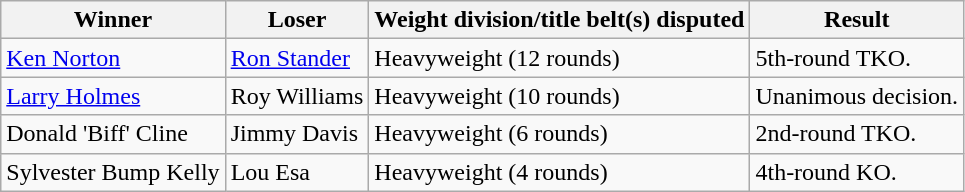<table class=wikitable>
<tr>
<th>Winner</th>
<th>Loser</th>
<th>Weight division/title belt(s) disputed</th>
<th>Result</th>
</tr>
<tr>
<td> <a href='#'>Ken Norton</a></td>
<td> <a href='#'>Ron Stander</a></td>
<td>Heavyweight (12 rounds)</td>
<td>5th-round TKO.</td>
</tr>
<tr>
<td> <a href='#'>Larry Holmes</a></td>
<td> Roy Williams</td>
<td>Heavyweight (10 rounds)</td>
<td>Unanimous decision.</td>
</tr>
<tr>
<td> Donald 'Biff' Cline</td>
<td> Jimmy Davis</td>
<td>Heavyweight (6 rounds)</td>
<td>2nd-round TKO.</td>
</tr>
<tr>
<td> Sylvester Bump Kelly</td>
<td> Lou Esa</td>
<td>Heavyweight (4 rounds)</td>
<td>4th-round KO.</td>
</tr>
</table>
